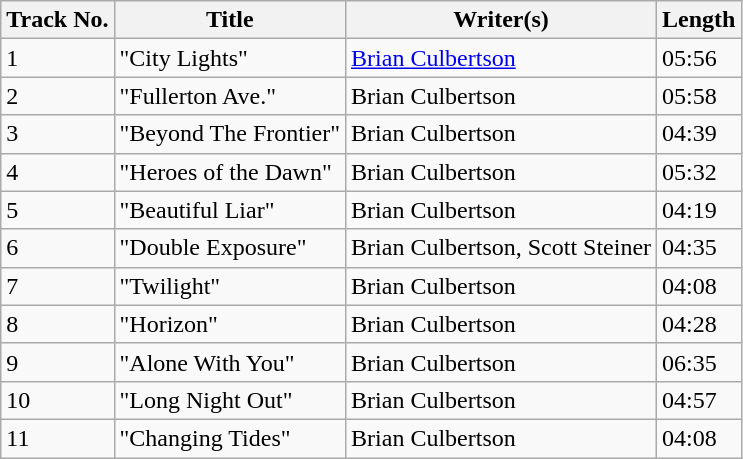<table class="wikitable">
<tr>
<th>Track No.</th>
<th>Title</th>
<th>Writer(s)</th>
<th>Length</th>
</tr>
<tr>
<td>1</td>
<td>"City Lights"</td>
<td><a href='#'>Brian Culbertson</a></td>
<td>05:56</td>
</tr>
<tr>
<td>2</td>
<td>"Fullerton Ave."</td>
<td>Brian Culbertson</td>
<td>05:58</td>
</tr>
<tr>
<td>3</td>
<td>"Beyond The Frontier"</td>
<td>Brian Culbertson</td>
<td>04:39</td>
</tr>
<tr>
<td>4</td>
<td>"Heroes of the Dawn"</td>
<td>Brian Culbertson</td>
<td>05:32</td>
</tr>
<tr>
<td>5</td>
<td>"Beautiful Liar"</td>
<td>Brian Culbertson</td>
<td>04:19</td>
</tr>
<tr>
<td>6</td>
<td>"Double Exposure"</td>
<td>Brian Culbertson, Scott Steiner</td>
<td>04:35</td>
</tr>
<tr>
<td>7</td>
<td>"Twilight"</td>
<td>Brian Culbertson</td>
<td>04:08</td>
</tr>
<tr>
<td>8</td>
<td>"Horizon"</td>
<td>Brian Culbertson</td>
<td>04:28</td>
</tr>
<tr>
<td>9</td>
<td>"Alone With You"</td>
<td>Brian Culbertson</td>
<td>06:35</td>
</tr>
<tr>
<td>10</td>
<td>"Long Night Out"</td>
<td>Brian Culbertson</td>
<td>04:57</td>
</tr>
<tr>
<td>11</td>
<td>"Changing Tides"</td>
<td>Brian Culbertson</td>
<td>04:08</td>
</tr>
</table>
